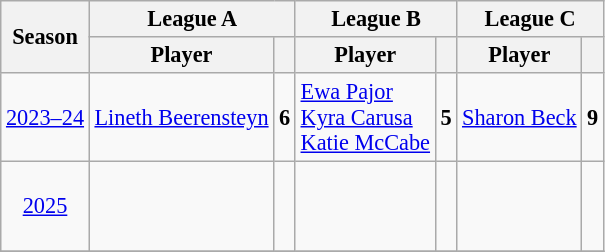<table class="wikitable sortable" style="font-size:93%; text-align:center; width:;">
<tr>
<th rowspan=2>Season</th>
<th colspan=2>League A</th>
<th colspan=2>League B</th>
<th colspan=2>League C</th>
</tr>
<tr>
<th>Player</th>
<th></th>
<th>Player</th>
<th></th>
<th>Player</th>
<th></th>
</tr>
<tr style=height:4em>
<td><a href='#'>2023–24</a></td>
<td align=left> <a href='#'>Lineth Beerensteyn</a></td>
<td><strong>6</strong></td>
<td align=left> <a href='#'>Ewa Pajor</a><br> <a href='#'>Kyra Carusa</a><br> <a href='#'>Katie McCabe</a></td>
<td><strong>5</strong></td>
<td align=left> <a href='#'>Sharon Beck</a></td>
<td><strong>9</strong></td>
</tr>
<tr style=height:4em>
<td><a href='#'>2025</a></td>
<td></td>
<td></td>
<td></td>
<td></td>
<td></td>
<td></td>
</tr>
<tr>
</tr>
</table>
